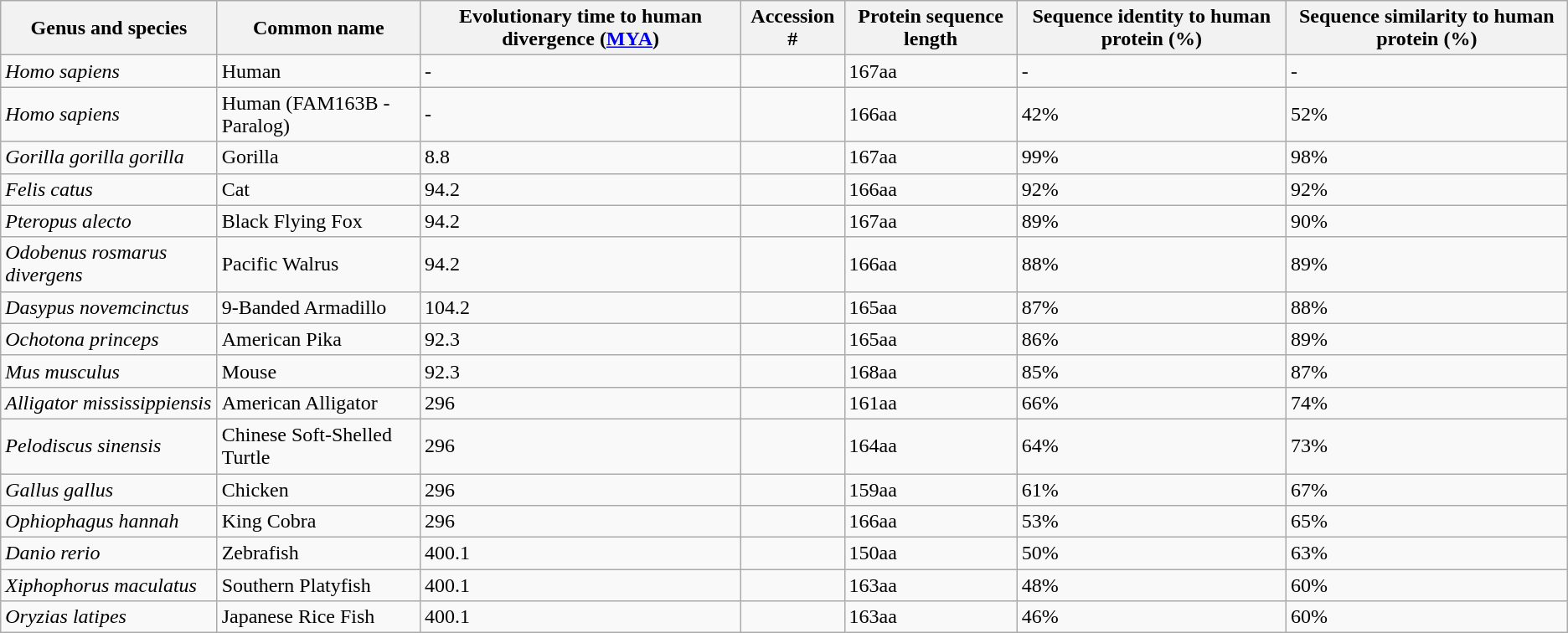<table class="wikitable">
<tr>
<th>Genus and species</th>
<th>Common name</th>
<th>Evolutionary time to human divergence (<a href='#'>MYA</a>)</th>
<th>Accession #</th>
<th>Protein sequence length</th>
<th>Sequence identity to human protein (%)</th>
<th>Sequence similarity to human protein (%)</th>
</tr>
<tr>
<td><em>Homo sapiens</em></td>
<td>Human</td>
<td>-</td>
<td></td>
<td>167aa</td>
<td>-</td>
<td>-</td>
</tr>
<tr>
<td><em>Homo sapiens</em></td>
<td>Human (FAM163B - Paralog)</td>
<td>-</td>
<td></td>
<td>166aa</td>
<td>42%</td>
<td>52%</td>
</tr>
<tr>
<td><em>Gorilla gorilla gorilla</em></td>
<td>Gorilla</td>
<td>8.8</td>
<td></td>
<td>167aa</td>
<td>99%</td>
<td>98%</td>
</tr>
<tr>
<td><em>Felis catus</em></td>
<td>Cat</td>
<td>94.2</td>
<td></td>
<td>166aa</td>
<td>92%</td>
<td>92%</td>
</tr>
<tr>
<td><em>Pteropus alecto</em></td>
<td>Black Flying Fox</td>
<td>94.2</td>
<td></td>
<td>167aa</td>
<td>89%</td>
<td>90%</td>
</tr>
<tr>
<td><em>Odobenus rosmarus divergens</em></td>
<td>Pacific Walrus</td>
<td>94.2</td>
<td></td>
<td>166aa</td>
<td>88%</td>
<td>89%</td>
</tr>
<tr>
<td><em>Dasypus novemcinctus</em></td>
<td>9-Banded Armadillo</td>
<td>104.2</td>
<td></td>
<td>165aa</td>
<td>87%</td>
<td>88%</td>
</tr>
<tr>
<td><em>Ochotona princeps</em></td>
<td>American Pika</td>
<td>92.3</td>
<td></td>
<td>165aa</td>
<td>86%</td>
<td>89%</td>
</tr>
<tr>
<td><em>Mus musculus</em></td>
<td>Mouse</td>
<td>92.3</td>
<td></td>
<td>168aa</td>
<td>85%</td>
<td>87%</td>
</tr>
<tr>
<td><em>Alligator mississippiensis</em></td>
<td>American Alligator</td>
<td>296</td>
<td></td>
<td>161aa</td>
<td>66%</td>
<td>74%</td>
</tr>
<tr>
<td><em>Pelodiscus sinensis</em></td>
<td>Chinese Soft-Shelled Turtle</td>
<td>296</td>
<td></td>
<td>164aa</td>
<td>64%</td>
<td>73%</td>
</tr>
<tr>
<td><em>Gallus gallus</em></td>
<td>Chicken</td>
<td>296</td>
<td></td>
<td>159aa</td>
<td>61%</td>
<td>67%</td>
</tr>
<tr>
<td><em>Ophiophagus hannah</em></td>
<td>King Cobra</td>
<td>296</td>
<td></td>
<td>166aa</td>
<td>53%</td>
<td>65%</td>
</tr>
<tr>
<td><em>Danio rerio</em></td>
<td>Zebrafish</td>
<td>400.1</td>
<td></td>
<td>150aa</td>
<td>50%</td>
<td>63%</td>
</tr>
<tr>
<td><em>Xiphophorus maculatus</em></td>
<td>Southern Platyfish</td>
<td>400.1</td>
<td></td>
<td>163aa</td>
<td>48%</td>
<td>60%</td>
</tr>
<tr>
<td><em>Oryzias latipes</em></td>
<td>Japanese Rice Fish</td>
<td>400.1</td>
<td></td>
<td>163aa</td>
<td>46%</td>
<td>60%</td>
</tr>
</table>
